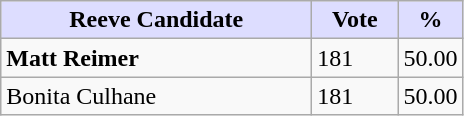<table class="wikitable">
<tr>
<th style="background:#ddf; width:200px;">Reeve Candidate</th>
<th style="background:#ddf; width:50px;">Vote</th>
<th style="background:#ddf; width:30px;">%</th>
</tr>
<tr>
<td><strong>Matt Reimer</strong></td>
<td>181</td>
<td>50.00</td>
</tr>
<tr>
<td>Bonita Culhane</td>
<td>181</td>
<td>50.00</td>
</tr>
</table>
